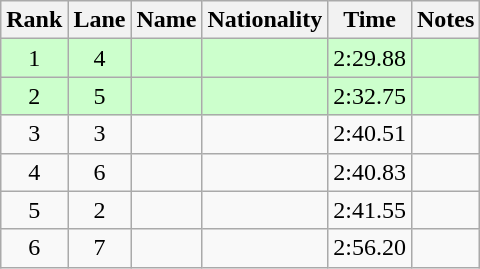<table class="wikitable sortable" style="text-align:center">
<tr>
<th>Rank</th>
<th>Lane</th>
<th>Name</th>
<th>Nationality</th>
<th>Time</th>
<th>Notes</th>
</tr>
<tr bgcolor=ccffcc>
<td>1</td>
<td>4</td>
<td align=left></td>
<td align=left></td>
<td>2:29.88</td>
<td><strong></strong></td>
</tr>
<tr bgcolor=ccffcc>
<td>2</td>
<td>5</td>
<td align=left></td>
<td align=left></td>
<td>2:32.75</td>
<td><strong></strong></td>
</tr>
<tr>
<td>3</td>
<td>3</td>
<td align=left></td>
<td align=left></td>
<td>2:40.51</td>
<td></td>
</tr>
<tr>
<td>4</td>
<td>6</td>
<td align=left></td>
<td align=left></td>
<td>2:40.83</td>
<td></td>
</tr>
<tr>
<td>5</td>
<td>2</td>
<td align=left></td>
<td align=left></td>
<td>2:41.55</td>
<td></td>
</tr>
<tr>
<td>6</td>
<td>7</td>
<td align=left></td>
<td align=left></td>
<td>2:56.20</td>
<td></td>
</tr>
</table>
